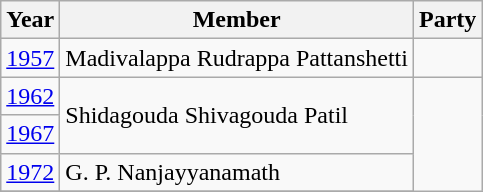<table class="wikitable sortable">
<tr>
<th>Year</th>
<th>Member</th>
<th colspan="2">Party</th>
</tr>
<tr>
<td><a href='#'>1957</a></td>
<td>Madivalappa Rudrappa Pattanshetti</td>
<td></td>
</tr>
<tr>
<td><a href='#'>1962</a></td>
<td rowspan=2>Shidagouda Shivagouda Patil</td>
</tr>
<tr>
<td><a href='#'>1967</a></td>
</tr>
<tr>
<td><a href='#'>1972</a></td>
<td>G. P. Nanjayyanamath</td>
</tr>
<tr>
</tr>
</table>
